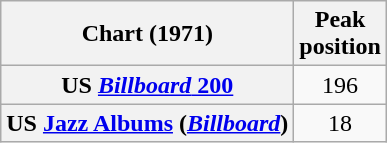<table class="wikitable plainrowheaders sortable" style="text-align:center;">
<tr>
<th scope="col">Chart (1971)</th>
<th scope="col">Peak<br>position</th>
</tr>
<tr>
<th scope="row">US <a href='#'><em>Billboard</em> 200</a></th>
<td>196</td>
</tr>
<tr>
<th scope="row">US <a href='#'>Jazz Albums</a> (<em><a href='#'>Billboard</a></em>)</th>
<td>18</td>
</tr>
</table>
